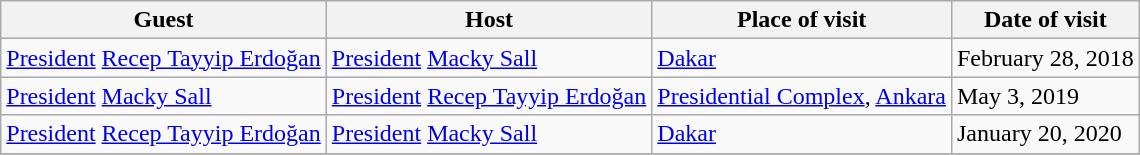<table class="wikitable" border="1">
<tr>
<th>Guest</th>
<th>Host</th>
<th>Place of visit</th>
<th>Date of visit</th>
</tr>
<tr>
<td> <a href='#'>President</a> <a href='#'>Recep Tayyip Erdoğan</a></td>
<td> <a href='#'>President</a> <a href='#'>Macky Sall</a></td>
<td><a href='#'>Dakar</a></td>
<td>February 28, 2018</td>
</tr>
<tr>
<td> <a href='#'>President</a> <a href='#'>Macky Sall</a></td>
<td> <a href='#'>President</a> <a href='#'>Recep Tayyip Erdoğan</a></td>
<td><a href='#'>Presidential Complex</a>, <a href='#'>Ankara</a></td>
<td>May 3, 2019</td>
</tr>
<tr>
<td> <a href='#'>President</a> <a href='#'>Recep Tayyip Erdoğan</a></td>
<td> <a href='#'>President</a> <a href='#'>Macky Sall</a></td>
<td><a href='#'>Dakar</a></td>
<td>January 20, 2020</td>
</tr>
<tr>
</tr>
</table>
